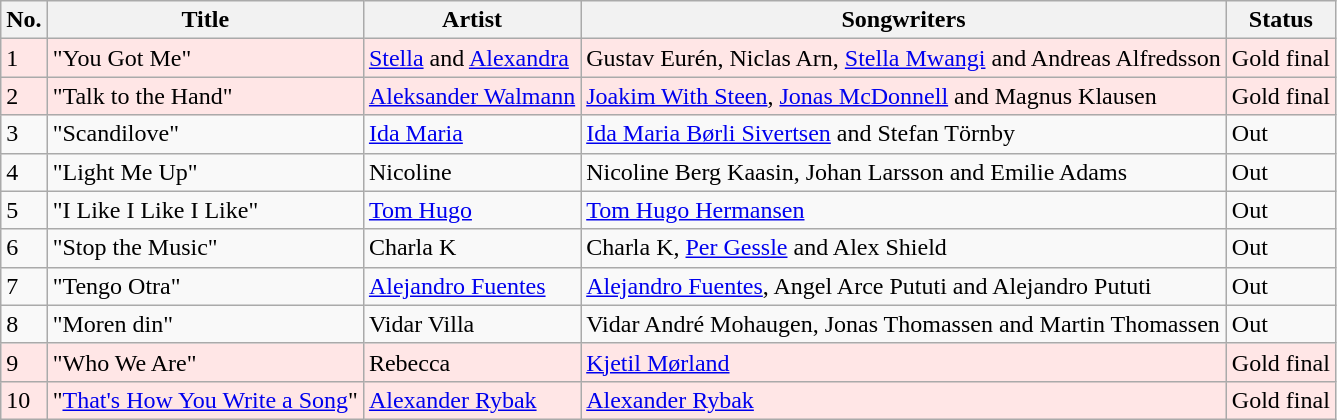<table class="sortable wikitable">
<tr>
<th>No.</th>
<th>Title</th>
<th>Artist</th>
<th>Songwriters</th>
<th>Status</th>
</tr>
<tr bgcolor="#FFE6E6">
<td>1</td>
<td>"You Got Me"</td>
<td><a href='#'>Stella</a> and <a href='#'>Alexandra</a></td>
<td>Gustav Eurén, Niclas Arn, <a href='#'>Stella Mwangi</a> and Andreas Alfredsson</td>
<td>Gold final</td>
</tr>
<tr bgcolor="#FFE6E6">
<td>2</td>
<td>"Talk to the Hand"</td>
<td><a href='#'>Aleksander Walmann</a></td>
<td><a href='#'>Joakim With Steen</a>, <a href='#'>Jonas McDonnell</a> and Magnus Klausen</td>
<td>Gold final</td>
</tr>
<tr>
<td>3</td>
<td>"Scandilove"</td>
<td><a href='#'>Ida Maria</a></td>
<td><a href='#'>Ida Maria Børli Sivertsen</a> and Stefan Törnby</td>
<td>Out</td>
</tr>
<tr>
<td>4</td>
<td>"Light Me Up"</td>
<td>Nicoline</td>
<td>Nicoline Berg Kaasin, Johan Larsson and Emilie Adams</td>
<td>Out</td>
</tr>
<tr>
<td>5</td>
<td>"I Like I Like I Like"</td>
<td><a href='#'>Tom Hugo</a></td>
<td><a href='#'>Tom Hugo Hermansen</a></td>
<td>Out</td>
</tr>
<tr>
<td>6</td>
<td>"Stop the Music"</td>
<td>Charla K</td>
<td>Charla K, <a href='#'>Per Gessle</a> and Alex Shield</td>
<td>Out</td>
</tr>
<tr>
<td>7</td>
<td>"Tengo Otra"</td>
<td><a href='#'>Alejandro Fuentes</a></td>
<td><a href='#'>Alejandro Fuentes</a>, Angel Arce Pututi and Alejandro Pututi</td>
<td>Out</td>
</tr>
<tr>
<td>8</td>
<td>"Moren din"</td>
<td>Vidar Villa</td>
<td>Vidar André Mohaugen, Jonas Thomassen and Martin Thomassen</td>
<td>Out</td>
</tr>
<tr bgcolor="#FFE6E6">
<td>9</td>
<td>"Who We Are"</td>
<td>Rebecca</td>
<td><a href='#'>Kjetil Mørland</a></td>
<td>Gold final</td>
</tr>
<tr bgcolor="#FFE6E6">
<td>10</td>
<td>"<a href='#'>That's How You Write a Song</a>"</td>
<td><a href='#'>Alexander Rybak</a></td>
<td><a href='#'>Alexander Rybak</a></td>
<td>Gold final</td>
</tr>
</table>
